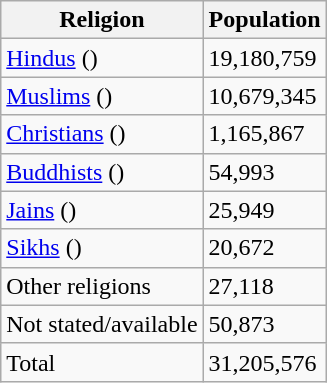<table class="wikitable">
<tr>
<th>Religion</th>
<th>Population</th>
</tr>
<tr>
<td><a href='#'>Hindus</a> ()</td>
<td>19,180,759</td>
</tr>
<tr>
<td><a href='#'>Muslims</a> ()</td>
<td>10,679,345</td>
</tr>
<tr>
<td><a href='#'>Christians</a> ()</td>
<td>1,165,867</td>
</tr>
<tr>
<td><a href='#'>Buddhists</a> ()</td>
<td>54,993</td>
</tr>
<tr>
<td><a href='#'>Jains</a> ()</td>
<td>25,949</td>
</tr>
<tr>
<td><a href='#'>Sikhs</a> ()</td>
<td>20,672</td>
</tr>
<tr>
<td>Other religions</td>
<td>27,118</td>
</tr>
<tr>
<td>Not stated/available</td>
<td>50,873</td>
</tr>
<tr>
<td>Total</td>
<td>31,205,576</td>
</tr>
</table>
